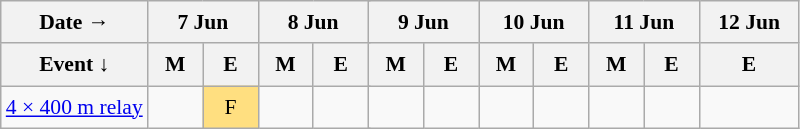<table class="wikitable mw-datatable" style="font-size:90%; line-height:1.5em;">
<tr align=center>
<th>Date →</th>
<th colspan="2" width="60px">7 Jun</th>
<th width=60px colspan=3>8 Jun</th>
<th width=60px colspan=3>9 Jun</th>
<th width=60px colspan=2>10 Jun</th>
<th width=60px colspan=2>11 Jun</th>
<th width=60px>12 Jun</th>
</tr>
<tr>
<th>Event ↓</th>
<th width="30px">M</th>
<th width=30px>E</th>
<th width=30px>M</th>
<th width=30px colspan=2>E</th>
<th width=30px>M</th>
<th width=30px colspan=2>E</th>
<th width=30px>M</th>
<th width=30px>E</th>
<th width=30px>M</th>
<th width=30px>E</th>
<th width=30px>E</th>
</tr>
<tr align=center>
<td align=left><a href='#'>4 × 400 m relay</a></td>
<td></td>
<td bgcolor="#FFDF80">F</td>
<td></td>
<td colspan=2></td>
<td></td>
<td colspan=2></td>
<td></td>
<td></td>
<td></td>
<td></td>
<td></td>
</tr>
</table>
